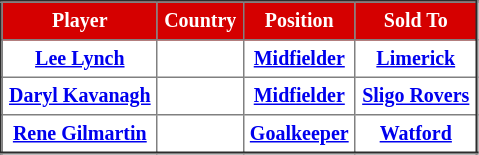<table border="2" cellpadding="4" style="border-collapse:collapse; text-align:center; font-size:smaller;">
<tr style="background:#d50000; color:white">
<th><strong>Player</strong></th>
<th><strong>Country</strong></th>
<th><strong>Position</strong></th>
<th><strong>Sold To</strong></th>
</tr>
<tr bgcolor="">
<th><a href='#'>Lee Lynch</a></th>
<th></th>
<th><a href='#'>Midfielder</a></th>
<th> <a href='#'>Limerick</a></th>
</tr>
<tr bgcolor="">
<th><a href='#'>Daryl Kavanagh</a></th>
<th></th>
<th><a href='#'>Midfielder</a></th>
<th> <a href='#'>Sligo Rovers</a></th>
</tr>
<tr bgcolor="">
<th><a href='#'>Rene Gilmartin</a></th>
<th></th>
<th><a href='#'>Goalkeeper</a></th>
<th> <a href='#'>Watford</a></th>
</tr>
</table>
